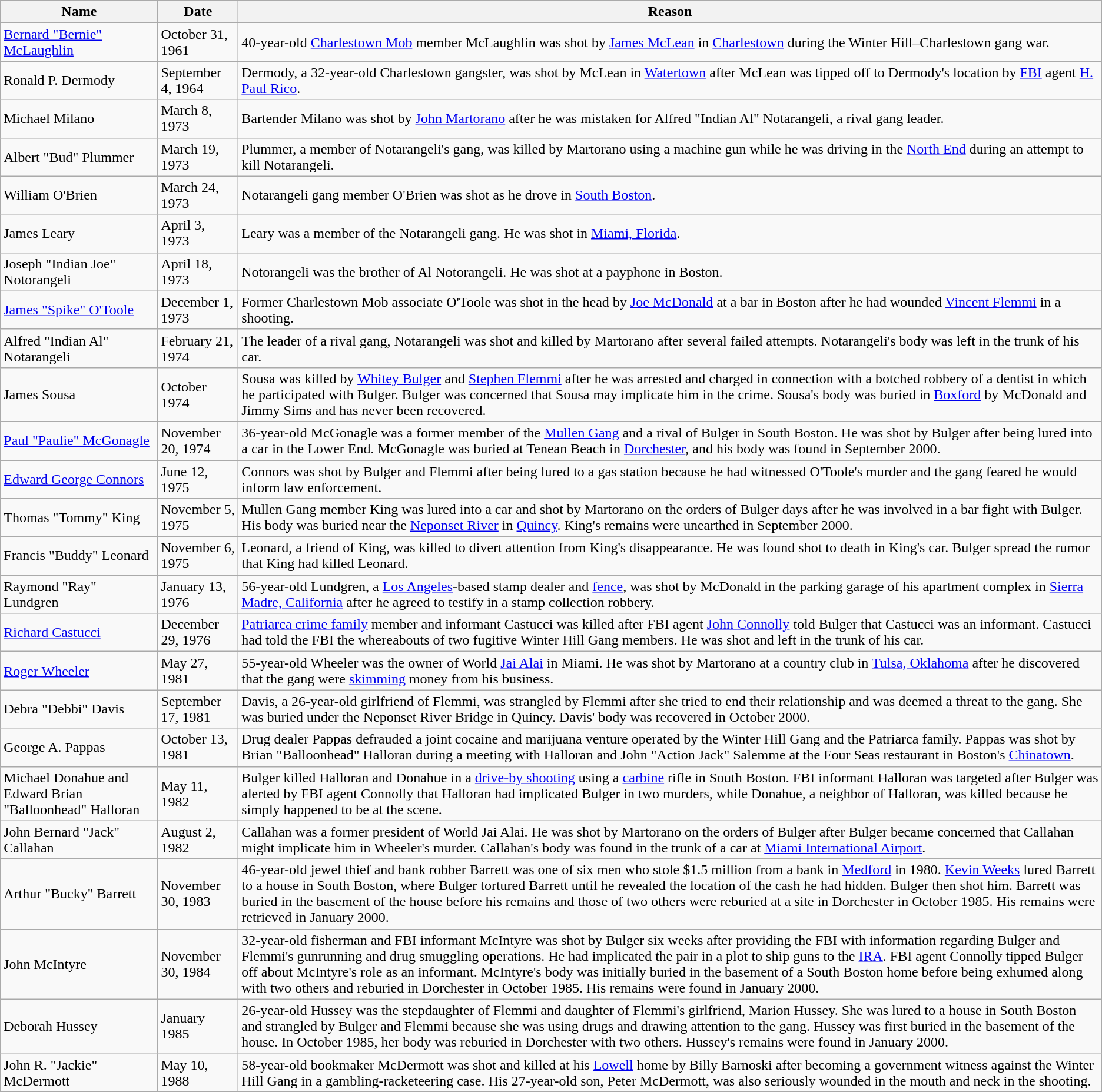<table border="1" class="wikitable">
<tr>
<th>Name</th>
<th>Date</th>
<th>Reason</th>
</tr>
<tr>
<td><a href='#'>Bernard "Bernie" McLaughlin</a></td>
<td>October 31, 1961</td>
<td>40-year-old <a href='#'>Charlestown Mob</a> member McLaughlin was shot by <a href='#'>James McLean</a> in <a href='#'>Charlestown</a> during the Winter Hill–Charlestown gang war.</td>
</tr>
<tr>
<td>Ronald P. Dermody</td>
<td>September 4, 1964</td>
<td>Dermody, a 32-year-old Charlestown gangster, was shot by McLean in <a href='#'>Watertown</a> after McLean was tipped off to Dermody's location by <a href='#'>FBI</a> agent <a href='#'>H. Paul Rico</a>.</td>
</tr>
<tr>
<td>Michael Milano</td>
<td>March 8, 1973</td>
<td>Bartender Milano was shot by <a href='#'>John Martorano</a> after he was mistaken for Alfred "Indian Al" Notarangeli, a rival gang leader.</td>
</tr>
<tr>
<td>Albert "Bud" Plummer</td>
<td>March 19, 1973</td>
<td>Plummer, a member of Notarangeli's gang, was killed by Martorano using a machine gun while he was driving in the <a href='#'>North End</a> during an attempt to kill Notarangeli.</td>
</tr>
<tr>
<td>William O'Brien</td>
<td>March 24, 1973</td>
<td>Notarangeli gang member O'Brien was shot as he drove in <a href='#'>South Boston</a>.</td>
</tr>
<tr>
<td>James Leary</td>
<td>April 3, 1973</td>
<td>Leary was a member of the Notarangeli gang. He was shot in <a href='#'>Miami, Florida</a>.</td>
</tr>
<tr>
<td>Joseph "Indian Joe" Notorangeli</td>
<td>April 18, 1973</td>
<td>Notorangeli was the brother of Al Notorangeli. He was shot at a payphone in Boston.</td>
</tr>
<tr>
<td><a href='#'>James "Spike" O'Toole</a></td>
<td>December 1, 1973</td>
<td>Former Charlestown Mob associate O'Toole was shot in the head by <a href='#'>Joe McDonald</a> at a bar in Boston after he had wounded <a href='#'>Vincent Flemmi</a> in a shooting.</td>
</tr>
<tr>
<td>Alfred "Indian Al" Notarangeli</td>
<td>February 21, 1974</td>
<td>The leader of a rival gang, Notarangeli was shot and killed by Martorano after several failed attempts. Notarangeli's body was left in the trunk of his car.</td>
</tr>
<tr>
<td>James Sousa</td>
<td>October 1974</td>
<td>Sousa was killed by <a href='#'>Whitey Bulger</a> and <a href='#'>Stephen Flemmi</a> after he was arrested and charged in connection with a botched robbery of a dentist in which he participated with Bulger. Bulger was concerned that Sousa may implicate him in the crime. Sousa's body was buried in <a href='#'>Boxford</a> by McDonald and Jimmy Sims and has never been recovered.</td>
</tr>
<tr>
<td><a href='#'>Paul "Paulie" McGonagle</a></td>
<td>November 20, 1974</td>
<td>36-year-old McGonagle was a former member of the <a href='#'>Mullen Gang</a> and a rival of Bulger in South Boston. He was shot by Bulger after being lured into a car in the Lower End. McGonagle was buried at Tenean Beach in <a href='#'>Dorchester</a>, and his body was found in September 2000.</td>
</tr>
<tr>
<td><a href='#'>Edward George Connors</a></td>
<td>June 12, 1975</td>
<td>Connors was shot by Bulger and Flemmi after being lured to a gas station because he had witnessed O'Toole's murder and the gang feared he would inform law enforcement.</td>
</tr>
<tr>
<td>Thomas "Tommy" King</td>
<td>November 5, 1975</td>
<td>Mullen Gang member King was lured into a car and shot by Martorano on the orders of Bulger days after he was involved in a bar fight with Bulger. His body was buried near the <a href='#'>Neponset River</a> in <a href='#'>Quincy</a>. King's remains were unearthed in September 2000.</td>
</tr>
<tr>
<td>Francis "Buddy" Leonard</td>
<td>November 6, 1975</td>
<td>Leonard, a friend of King, was killed to divert attention from King's disappearance. He was found shot to death in King's car. Bulger spread the rumor that King had killed Leonard.</td>
</tr>
<tr>
<td>Raymond "Ray" Lundgren</td>
<td>January 13, 1976</td>
<td>56-year-old Lundgren, a <a href='#'>Los Angeles</a>-based stamp dealer and <a href='#'>fence</a>, was shot by McDonald in the parking garage of his apartment complex in <a href='#'>Sierra Madre, California</a> after he agreed to testify in a stamp collection robbery.</td>
</tr>
<tr>
<td><a href='#'>Richard Castucci</a></td>
<td>December 29, 1976</td>
<td><a href='#'>Patriarca crime family</a> member and informant Castucci was killed after FBI agent <a href='#'>John Connolly</a> told Bulger that Castucci was an informant. Castucci had told the FBI the whereabouts of two fugitive Winter Hill Gang members. He was shot and left in the trunk of his car.</td>
</tr>
<tr>
<td><a href='#'>Roger Wheeler</a></td>
<td>May 27, 1981</td>
<td>55-year-old Wheeler was the owner of World <a href='#'>Jai Alai</a> in Miami. He was shot by Martorano at a country club in <a href='#'>Tulsa, Oklahoma</a> after he discovered that the gang were <a href='#'>skimming</a> money from his business.</td>
</tr>
<tr>
<td>Debra "Debbi" Davis</td>
<td>September 17, 1981</td>
<td>Davis, a 26-year-old girlfriend of Flemmi, was strangled by Flemmi after she tried to end their relationship and was deemed a threat to the gang. She was buried under the Neponset River Bridge in Quincy. Davis' body was recovered in October 2000.</td>
</tr>
<tr>
<td>George A. Pappas</td>
<td>October 13, 1981</td>
<td>Drug dealer Pappas defrauded a joint cocaine and marijuana venture operated by the Winter Hill Gang and the Patriarca family. Pappas was shot by Brian "Balloonhead" Halloran during a meeting with Halloran and John "Action Jack" Salemme at the Four Seas restaurant in Boston's <a href='#'>Chinatown</a>.</td>
</tr>
<tr>
<td>Michael Donahue and Edward Brian "Balloonhead" Halloran</td>
<td>May 11, 1982</td>
<td>Bulger killed Halloran and Donahue in a <a href='#'>drive-by shooting</a> using a <a href='#'>carbine</a> rifle in South Boston. FBI informant Halloran was targeted after Bulger was alerted by FBI agent Connolly that Halloran had implicated Bulger in two murders, while Donahue, a neighbor of Halloran, was killed because he simply happened to be at the scene.</td>
</tr>
<tr>
<td>John Bernard "Jack" Callahan</td>
<td>August 2, 1982</td>
<td>Callahan was a former president of World Jai Alai. He was shot by Martorano on the orders of Bulger after Bulger became concerned that Callahan might implicate him in Wheeler's murder. Callahan's body was found in the trunk of a car at <a href='#'>Miami International Airport</a>.</td>
</tr>
<tr>
<td>Arthur "Bucky" Barrett</td>
<td>November 30, 1983</td>
<td>46-year-old jewel thief and bank robber Barrett was one of six men who stole $1.5 million from a bank in <a href='#'>Medford</a> in 1980. <a href='#'>Kevin Weeks</a> lured Barrett to a house in South Boston, where Bulger tortured Barrett until he revealed the location of the cash he had hidden. Bulger then shot him. Barrett was buried in the basement of the house before his remains and those of two others were reburied at a site in Dorchester in October 1985. His remains were retrieved in January 2000.</td>
</tr>
<tr>
<td>John McIntyre</td>
<td>November 30, 1984</td>
<td>32-year-old fisherman and FBI informant McIntyre was shot by Bulger six weeks after providing the FBI with information regarding Bulger and Flemmi's gunrunning and drug smuggling operations. He had implicated the pair in a plot to ship guns to the <a href='#'>IRA</a>. FBI agent Connolly tipped Bulger off about McIntyre's role as an informant. McIntyre's body was initially buried in the basement of a South Boston home before being exhumed along with two others and reburied in Dorchester in October 1985. His remains were found in January 2000.</td>
</tr>
<tr>
<td>Deborah Hussey</td>
<td>January 1985</td>
<td>26-year-old Hussey was the stepdaughter of Flemmi and daughter of Flemmi's girlfriend, Marion Hussey. She was lured to a house in South Boston and strangled by Bulger and Flemmi because she was using drugs and drawing attention to the gang. Hussey was first buried in the basement of the house. In October 1985, her body was reburied in Dorchester with two others. Hussey's remains were found in January 2000.</td>
</tr>
<tr>
<td>John R. "Jackie" McDermott</td>
<td>May 10, 1988</td>
<td>58-year-old bookmaker McDermott was shot and killed at his <a href='#'>Lowell</a> home by Billy Barnoski after becoming a government witness against the Winter Hill Gang in a gambling-racketeering case. His 27-year-old son, Peter McDermott, was also seriously wounded in the mouth and neck in the shooting.</td>
</tr>
<tr>
</tr>
</table>
